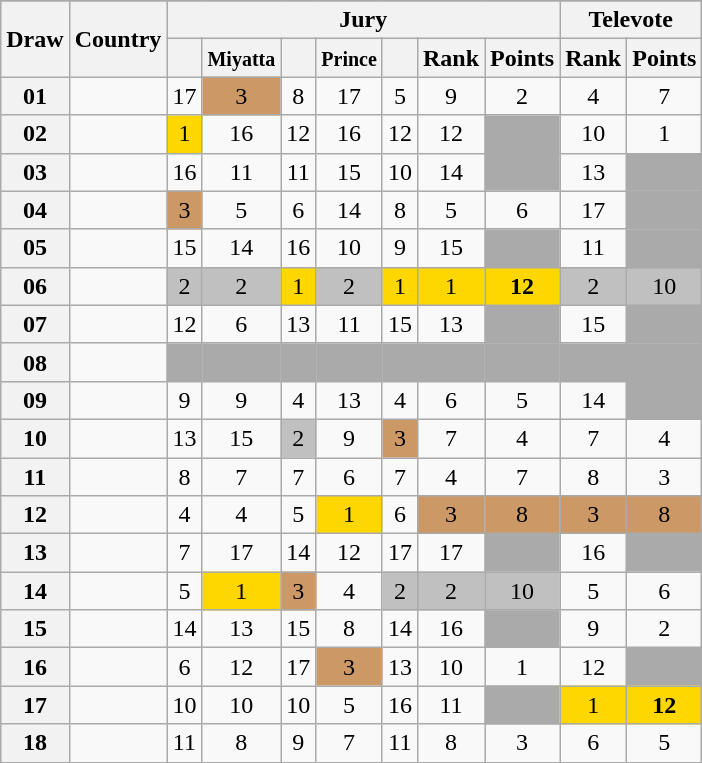<table class="sortable wikitable collapsible plainrowheaders" style="text-align:center;">
<tr>
</tr>
<tr>
<th scope="col" rowspan="2">Draw</th>
<th scope="col" rowspan="2">Country</th>
<th scope="col" colspan="7">Jury</th>
<th scope="col" colspan="2">Televote</th>
</tr>
<tr>
<th scope="col"><small></small></th>
<th scope="col"><small>Miyatta</small></th>
<th scope="col"><small></small></th>
<th scope="col"><small>Prince</small></th>
<th scope="col"><small></small></th>
<th scope="col">Rank</th>
<th scope="col">Points</th>
<th scope="col">Rank</th>
<th scope="col">Points</th>
</tr>
<tr>
<th scope="row" style="text-align:center;">01</th>
<td style="text-align:left;"></td>
<td>17</td>
<td style="background:#CC9966;">3</td>
<td>8</td>
<td>17</td>
<td>5</td>
<td>9</td>
<td>2</td>
<td>4</td>
<td>7</td>
</tr>
<tr>
<th scope="row" style="text-align:center;">02</th>
<td style="text-align:left;"></td>
<td style="background:gold;">1</td>
<td>16</td>
<td>12</td>
<td>16</td>
<td>12</td>
<td>12</td>
<td style="background:#AAAAAA;"></td>
<td>10</td>
<td>1</td>
</tr>
<tr>
<th scope="row" style="text-align:center;">03</th>
<td style="text-align:left;"></td>
<td>16</td>
<td>11</td>
<td>11</td>
<td>15</td>
<td>10</td>
<td>14</td>
<td style="background:#AAAAAA;"></td>
<td>13</td>
<td style="background:#AAAAAA;"></td>
</tr>
<tr>
<th scope="row" style="text-align:center;">04</th>
<td style="text-align:left;"></td>
<td style="background:#CC9966;">3</td>
<td>5</td>
<td>6</td>
<td>14</td>
<td>8</td>
<td>5</td>
<td>6</td>
<td>17</td>
<td style="background:#AAAAAA;"></td>
</tr>
<tr>
<th scope="row" style="text-align:center;">05</th>
<td style="text-align:left;"></td>
<td>15</td>
<td>14</td>
<td>16</td>
<td>10</td>
<td>9</td>
<td>15</td>
<td style="background:#AAAAAA;"></td>
<td>11</td>
<td style="background:#AAAAAA;"></td>
</tr>
<tr>
<th scope="row" style="text-align:center;">06</th>
<td style="text-align:left;"></td>
<td style="background:silver;">2</td>
<td style="background:silver;">2</td>
<td style="background:gold;">1</td>
<td style="background:silver;">2</td>
<td style="background:gold;">1</td>
<td style="background:gold;">1</td>
<td style="background:gold;"><strong>12</strong></td>
<td style="background:silver;">2</td>
<td style="background:silver;">10</td>
</tr>
<tr>
<th scope="row" style="text-align:center;">07</th>
<td style="text-align:left;"></td>
<td>12</td>
<td>6</td>
<td>13</td>
<td>11</td>
<td>15</td>
<td>13</td>
<td style="background:#AAAAAA;"></td>
<td>15</td>
<td style="background:#AAAAAA;"></td>
</tr>
<tr class="sortbottom">
<th scope="row" style="text-align:center;">08</th>
<td style="text-align:left;"></td>
<td style="background:#AAAAAA;"></td>
<td style="background:#AAAAAA;"></td>
<td style="background:#AAAAAA;"></td>
<td style="background:#AAAAAA;"></td>
<td style="background:#AAAAAA;"></td>
<td style="background:#AAAAAA;"></td>
<td style="background:#AAAAAA;"></td>
<td style="background:#AAAAAA;"></td>
<td style="background:#AAAAAA;"></td>
</tr>
<tr>
<th scope="row" style="text-align:center;">09</th>
<td style="text-align:left;"></td>
<td>9</td>
<td>9</td>
<td>4</td>
<td>13</td>
<td>4</td>
<td>6</td>
<td>5</td>
<td>14</td>
<td style="background:#AAAAAA;"></td>
</tr>
<tr>
<th scope="row" style="text-align:center;">10</th>
<td style="text-align:left;"></td>
<td>13</td>
<td>15</td>
<td style="background:silver;">2</td>
<td>9</td>
<td style="background:#CC9966;">3</td>
<td>7</td>
<td>4</td>
<td>7</td>
<td>4</td>
</tr>
<tr>
<th scope="row" style="text-align:center;">11</th>
<td style="text-align:left;"></td>
<td>8</td>
<td>7</td>
<td>7</td>
<td>6</td>
<td>7</td>
<td>4</td>
<td>7</td>
<td>8</td>
<td>3</td>
</tr>
<tr>
<th scope="row" style="text-align:center;">12</th>
<td style="text-align:left;"></td>
<td>4</td>
<td>4</td>
<td>5</td>
<td style="background:gold;">1</td>
<td>6</td>
<td style="background:#CC9966;">3</td>
<td style="background:#CC9966;">8</td>
<td style="background:#CC9966;">3</td>
<td style="background:#CC9966;">8</td>
</tr>
<tr>
<th scope="row" style="text-align:center;">13</th>
<td style="text-align:left;"></td>
<td>7</td>
<td>17</td>
<td>14</td>
<td>12</td>
<td>17</td>
<td>17</td>
<td style="background:#AAAAAA;"></td>
<td>16</td>
<td style="background:#AAAAAA;"></td>
</tr>
<tr>
<th scope="row" style="text-align:center;">14</th>
<td style="text-align:left;"></td>
<td>5</td>
<td style="background:gold;">1</td>
<td style="background:#CC9966;">3</td>
<td>4</td>
<td style="background:silver;">2</td>
<td style="background:silver;">2</td>
<td style="background:silver;">10</td>
<td>5</td>
<td>6</td>
</tr>
<tr>
<th scope="row" style="text-align:center;">15</th>
<td style="text-align:left;"></td>
<td>14</td>
<td>13</td>
<td>15</td>
<td>8</td>
<td>14</td>
<td>16</td>
<td style="background:#AAAAAA;"></td>
<td>9</td>
<td>2</td>
</tr>
<tr>
<th scope="row" style="text-align:center;">16</th>
<td style="text-align:left;"></td>
<td>6</td>
<td>12</td>
<td>17</td>
<td style="background:#CC9966;">3</td>
<td>13</td>
<td>10</td>
<td>1</td>
<td>12</td>
<td style="background:#AAAAAA;"></td>
</tr>
<tr>
<th scope="row" style="text-align:center;">17</th>
<td style="text-align:left;"></td>
<td>10</td>
<td>10</td>
<td>10</td>
<td>5</td>
<td>16</td>
<td>11</td>
<td style="background:#AAAAAA;"></td>
<td style="background:gold;">1</td>
<td style="background:gold;"><strong>12</strong></td>
</tr>
<tr>
<th scope="row" style="text-align:center;">18</th>
<td style="text-align:left;"></td>
<td>11</td>
<td>8</td>
<td>9</td>
<td>7</td>
<td>11</td>
<td>8</td>
<td>3</td>
<td>6</td>
<td>5</td>
</tr>
</table>
